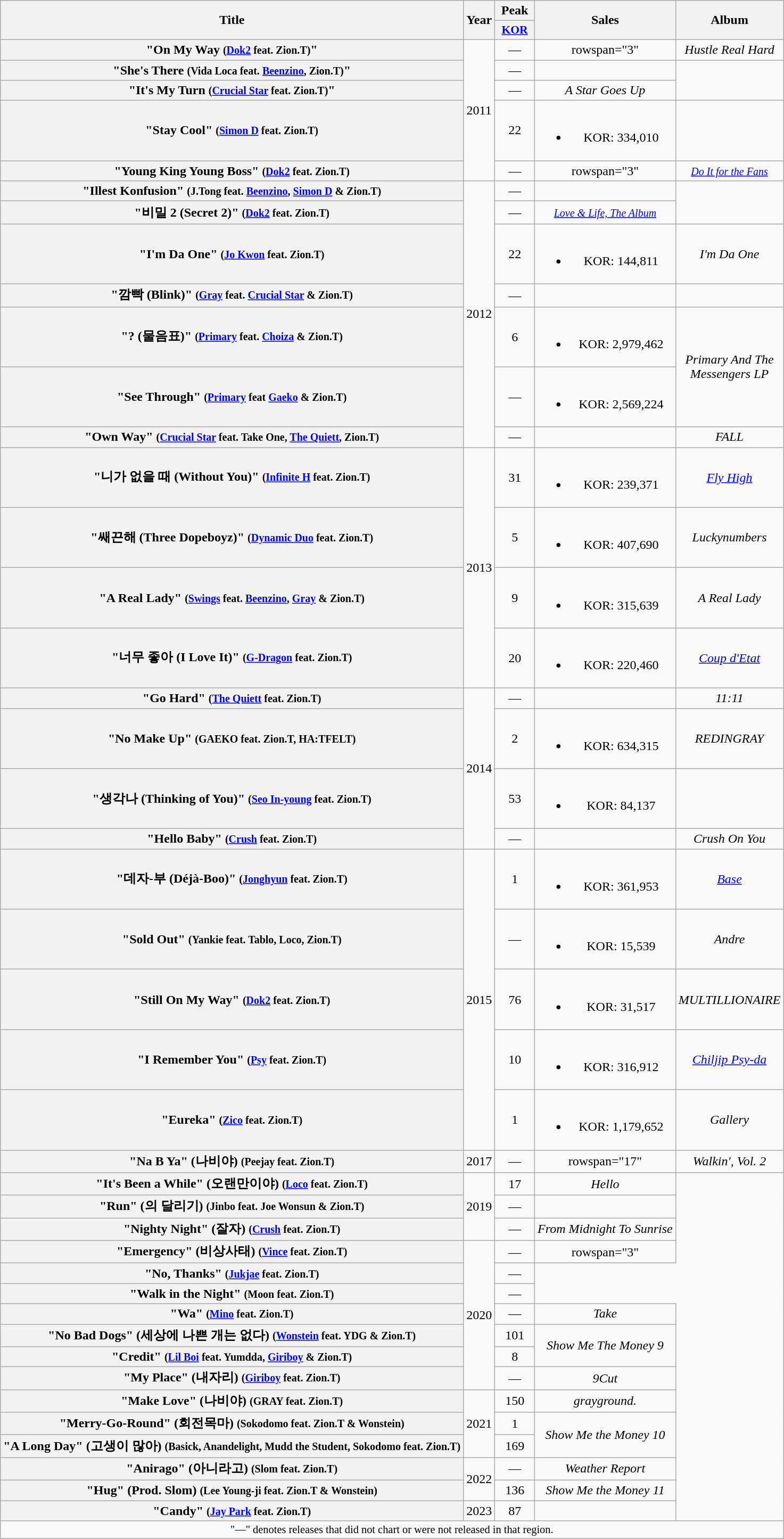<table class="wikitable plainrowheaders" style="text-align:center">
<tr>
<th scope="col" rowspan="2">Title</th>
<th scope="col" rowspan="2">Year</th>
<th scope="col">Peak</th>
<th scope="col" rowspan="2">Sales</th>
<th scope="col" rowspan="2">Album</th>
</tr>
<tr>
<th style="width:3em;font-size:90%"><a href='#'>KOR</a><br></th>
</tr>
<tr>
<th scope="row">"On My Way <small>(<a href='#'>Dok2</a> feat. Zion.T)</small>"</th>
<td rowspan=5>2011</td>
<td>—</td>
<td>rowspan="3" </td>
<td><em>Hustle Real Hard</em></td>
</tr>
<tr>
<th scope="row">"She's There <small>(Vida Loca feat. <a href='#'>Beenzino</a>, Zion.T)</small>"</th>
<td>—</td>
<td></td>
</tr>
<tr>
<th scope="row">"It's My Turn <small>(<a href='#'>Crucial Star</a> feat. Zion.T)</small>"</th>
<td>—</td>
<td><em>A Star Goes Up</em></td>
</tr>
<tr>
<th scope="row">"Stay Cool" <small>(<a href='#'>Simon D</a> feat. Zion.T)</small></th>
<td>22</td>
<td><br><ul><li>KOR: 334,010</li></ul></td>
<td></td>
</tr>
<tr>
<th scope="row">"Young King Young Boss" <small>(<a href='#'>Dok2</a> feat. Zion.T)</small></th>
<td>—</td>
<td>rowspan="3" </td>
<td><small><em><a href='#'>Do It for the Fans</a></em></small></td>
</tr>
<tr>
<th scope="row">"Illest Konfusion" <small>(J.Tong feat. <a href='#'>Beenzino</a>, <a href='#'>Simon D</a> & Zion.T)</small></th>
<td rowspan=7>2012</td>
<td>—</td>
<td></td>
</tr>
<tr>
<th scope="row">"비밀 2 (Secret 2)" <small>(<a href='#'>Dok2</a> feat. Zion.T)</small></th>
<td>—</td>
<td><small><em><a href='#'>Love & Life, The Album</a></em></small></td>
</tr>
<tr>
<th scope="row">"I'm Da One" <small>(<a href='#'>Jo Kwon</a> feat. Zion.T)</small></th>
<td>22</td>
<td><br><ul><li>KOR: 144,811</li></ul></td>
<td><em>I'm Da One</em></td>
</tr>
<tr>
<th scope="row">"깜빡 (Blink)" <small>(<a href='#'>Gray</a> feat. <a href='#'>Crucial Star</a> & Zion.T)</small></th>
<td>—</td>
<td></td>
<td></td>
</tr>
<tr>
<th scope="row">"? (물음표)" <small>(<a href='#'>Primary</a> feat. <a href='#'>Choiza</a> & Zion.T)</small></th>
<td>6</td>
<td><br><ul><li>KOR: 2,979,462</li></ul></td>
<td rowspan=2><em>Primary And The<br>Messengers LP</em></td>
</tr>
<tr>
<th scope="row">"See Through" <small>(<a href='#'>Primary</a> feat <a href='#'>Gaeko</a> & Zion.T)</small></th>
<td>—</td>
<td><br><ul><li>KOR: 2,569,224</li></ul></td>
</tr>
<tr>
<th scope="row">"Own Way" <small>(<a href='#'>Crucial Star</a> feat. Take One, <a href='#'>The Quiett</a>, Zion.T)</small></th>
<td>—</td>
<td></td>
<td><em>FALL</em></td>
</tr>
<tr>
<th scope="row">"니가 없을 때 (Without You)" <small>(<a href='#'>Infinite H</a> feat. Zion.T)</small></th>
<td rowspan=4>2013</td>
<td>31</td>
<td><br><ul><li>KOR: 239,371</li></ul></td>
<td><em><a href='#'>Fly High</a></em></td>
</tr>
<tr>
<th scope="row">"쌔끈해 (Three Dopeboyz)" <small>(<a href='#'>Dynamic Duo</a> feat. Zion.T)</small></th>
<td>5</td>
<td><br><ul><li>KOR: 407,690</li></ul></td>
<td><em>Luckynumbers</em></td>
</tr>
<tr>
<th scope="row">"A Real Lady" <small>(<a href='#'>Swings</a> feat. <a href='#'>Beenzino</a>, <a href='#'>Gray</a> & Zion.T)</small></th>
<td>9</td>
<td><br><ul><li>KOR: 315,639</li></ul></td>
<td><em>A Real Lady</em></td>
</tr>
<tr>
<th scope="row">"너무 좋아 (I Love It)" <small>(<a href='#'>G-Dragon</a> feat. Zion.T)</small></th>
<td>20</td>
<td><br><ul><li>KOR: 220,460</li></ul></td>
<td><em><a href='#'>Coup d'Etat</a></em></td>
</tr>
<tr>
<th scope="row">"Go Hard" <small>(<a href='#'>The Quiett</a> feat. Zion.T)</small></th>
<td rowspan=4>2014</td>
<td>—</td>
<td></td>
<td><em>11:11</em></td>
</tr>
<tr>
<th scope="row">"No Make Up" <small>(GAEKO feat. Zion.T, HA:TFELT)</small></th>
<td>2</td>
<td><br><ul><li>KOR: 634,315</li></ul></td>
<td><em>REDINGRAY</em></td>
</tr>
<tr>
<th scope="row">"생각나 (Thinking of You)" <small>(<a href='#'>Seo In-young</a> feat. Zion.T)</small></th>
<td>53</td>
<td><br><ul><li>KOR: 84,137</li></ul></td>
<td></td>
</tr>
<tr>
<th scope="row">"Hello Baby" <small>(<a href='#'>Crush</a> feat. Zion.T)</small></th>
<td>—</td>
<td></td>
<td><em>Crush On You</em></td>
</tr>
<tr>
<th scope="row">"데자-부 (Déjà-Boo)" <small>(<a href='#'>Jonghyun</a> feat. Zion.T)</small></th>
<td rowspan=5>2015</td>
<td>1</td>
<td><br><ul><li>KOR: 361,953</li></ul></td>
<td><em><a href='#'>Base</a></em></td>
</tr>
<tr>
<th scope="row">"Sold Out" <small>(Yankie feat. Tablo, Loco, Zion.T)</small></th>
<td>—</td>
<td><br><ul><li>KOR: 15,539</li></ul></td>
<td><em>Andre</em></td>
</tr>
<tr>
<th scope="row">"Still On My Way" <small>(<a href='#'>Dok2</a> feat. Zion.T)</small></th>
<td>76</td>
<td><br><ul><li>KOR: 31,517</li></ul></td>
<td><em>MULTILLIONAIRE</em></td>
</tr>
<tr>
<th scope="row">"I Remember You" <small>(<a href='#'>Psy</a> feat. Zion.T)</small></th>
<td>10</td>
<td><br><ul><li>KOR: 316,912</li></ul></td>
<td><em><a href='#'>Chiljip Psy-da</a></em></td>
</tr>
<tr>
<th scope="row">"Eureka" <small>(<a href='#'>Zico</a> feat. Zion.T)</small></th>
<td>1</td>
<td><br><ul><li>KOR: 1,179,652</li></ul></td>
<td><em>Gallery</em></td>
</tr>
<tr>
<th scope="row">"Na B Ya" (나비야) <small>(Peejay feat. Zion.T)</small></th>
<td>2017</td>
<td>—</td>
<td>rowspan="17" </td>
<td><em>Walkin', Vol. 2</em></td>
</tr>
<tr>
<th scope="row">"It's Been a While" (오랜만이야) <small>(<a href='#'>Loco</a> feat. Zion.T)</small></th>
<td rowspan=3>2019</td>
<td>17</td>
<td><em>Hello</em></td>
</tr>
<tr>
<th scope="row" align="left">"Run" (의 달리기) <small>(Jinbo feat. Joe Wonsun & Zion.T)</small></th>
<td>—</td>
<td></td>
</tr>
<tr>
<th scope="row">"Nighty Night" (잘자) <small>(<a href='#'>Crush</a> feat. Zion.T)</small></th>
<td>—</td>
<td><em>From Midnight To Sunrise</em></td>
</tr>
<tr>
<th scope="row">"Emergency" (비상사태) <small>(<a href='#'>Vince</a> feat. Zion.T)</small></th>
<td rowspan=7>2020</td>
<td>—</td>
<td>rowspan="3" </td>
</tr>
<tr>
<th scope="row">"No, Thanks" <small>(<a href='#'>Jukjae</a> feat. Zion.T)</small></th>
<td>—</td>
</tr>
<tr>
<th scope="row">"Walk in the Night" <small>(Moon feat. Zion.T)</small></th>
<td>—</td>
</tr>
<tr>
<th scope="row">"Wa" <small>(<a href='#'>Mino</a> feat. Zion.T)</small></th>
<td>—</td>
<td><em>Take</em></td>
</tr>
<tr>
<th scope="row">"No Bad Dogs" (세상에 나쁜 개는 없다) <small>(<a href='#'>Wonstein</a> feat. YDG & Zion.T)</small></th>
<td>101</td>
<td rowspan=2><em>Show Me The Money 9</em></td>
</tr>
<tr>
<th scope="row">"Credit" <small>(<a href='#'>Lil Boi</a> feat. Yumdda, <a href='#'>Giriboy</a> & Zion.T)</small></th>
<td>8</td>
</tr>
<tr>
<th scope="row">"My Place" (내자리) <small>(<a href='#'>Giriboy</a> feat. Zion.T)</small></th>
<td>—</td>
<td><em>9Cut</em></td>
</tr>
<tr>
<th scope="row">"Make Love" (나비야) <small>(GRAY feat. Zion.T)</small></th>
<td rowspan=3>2021</td>
<td>150</td>
<td><em>grayground.</em></td>
</tr>
<tr>
<th scope="row">"Merry-Go-Round" (회전목마) <small>(Sokodomo feat. Zion.T & Wonstein)</small></th>
<td>1</td>
<td rowspan=2><em>Show Me the Money 10</em></td>
</tr>
<tr>
<th scope="row">"A Long Day" (고생이 많아) <small>(Basick, Anandelight, Mudd the Student, Sokodomo feat. Zion.T)</small></th>
<td>169</td>
</tr>
<tr>
<th scope="row">"Anirago" (아니라고) <small>(Slom feat. Zion.T)</small></th>
<td rowspan=2>2022</td>
<td>—</td>
<td><em>Weather Report</em></td>
</tr>
<tr>
<th scope="row">"Hug" (Prod. Slom) <small>(Lee Young-ji feat. Zion.T & Wonstein)</small></th>
<td>136</td>
<td><em>Show Me the Money 11</em></td>
</tr>
<tr>
<th scope="row">"Candy" <small>(<a href='#'>Jay Park</a> feat. Zion.T)</small></th>
<td>2023</td>
<td>87</td>
<td></td>
</tr>
<tr>
<td align="center" colspan="5" style="font-size:85%">"—" denotes releases that did not chart or were not released in that region.</td>
</tr>
</table>
